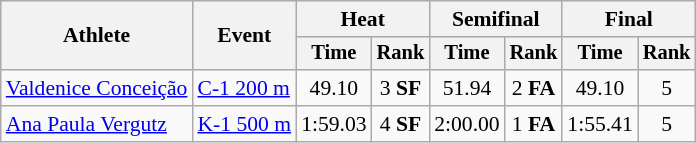<table class=wikitable style=font-size:90%;text-align:center>
<tr>
<th rowspan=2>Athlete</th>
<th rowspan=2>Event</th>
<th colspan=2>Heat</th>
<th colspan=2>Semifinal</th>
<th colspan=2>Final</th>
</tr>
<tr style=font-size:95%>
<th>Time</th>
<th>Rank</th>
<th>Time</th>
<th>Rank</th>
<th>Time</th>
<th>Rank</th>
</tr>
<tr>
<td align=left><a href='#'>Valdenice Conceição</a></td>
<td align=left><a href='#'>C-1 200 m</a></td>
<td>49.10</td>
<td>3 <strong>SF</strong></td>
<td>51.94</td>
<td>2 <strong>FA</strong></td>
<td>49.10</td>
<td>5</td>
</tr>
<tr>
<td align=left><a href='#'>Ana Paula Vergutz</a></td>
<td align=left><a href='#'>K-1 500 m</a></td>
<td>1:59.03</td>
<td>4 <strong>SF</strong></td>
<td>2:00.00</td>
<td>1 <strong>FA</strong></td>
<td>1:55.41</td>
<td>5</td>
</tr>
</table>
